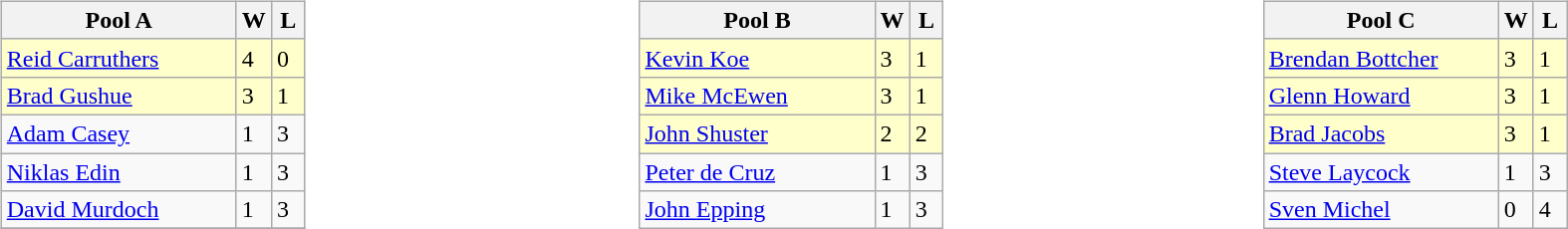<table>
<tr>
<td valign=top width=10%><br><table class=wikitable>
<tr>
<th width=150>Pool A</th>
<th width=15>W</th>
<th width=15>L</th>
</tr>
<tr bgcolor=#ffffcc>
<td> <a href='#'>Reid Carruthers</a></td>
<td>4</td>
<td>0</td>
</tr>
<tr bgcolor=#ffffcc>
<td> <a href='#'>Brad Gushue</a></td>
<td>3</td>
<td>1</td>
</tr>
<tr>
<td> <a href='#'>Adam Casey</a></td>
<td>1</td>
<td>3</td>
</tr>
<tr>
<td> <a href='#'>Niklas Edin</a></td>
<td>1</td>
<td>3</td>
</tr>
<tr>
<td> <a href='#'>David Murdoch</a></td>
<td>1</td>
<td>3</td>
</tr>
<tr>
</tr>
</table>
</td>
<td valign=top width=10%><br><table class=wikitable>
<tr>
<th width=150>Pool B</th>
<th width=15>W</th>
<th width=15>L</th>
</tr>
<tr bgcolor=#ffffcc>
<td> <a href='#'>Kevin Koe</a></td>
<td>3</td>
<td>1</td>
</tr>
<tr bgcolor=#ffffcc>
<td> <a href='#'>Mike McEwen</a></td>
<td>3</td>
<td>1</td>
</tr>
<tr bgcolor=#ffffcc>
<td> <a href='#'>John Shuster</a></td>
<td>2</td>
<td>2</td>
</tr>
<tr>
<td> <a href='#'>Peter de Cruz</a></td>
<td>1</td>
<td>3</td>
</tr>
<tr>
<td> <a href='#'>John Epping</a></td>
<td>1</td>
<td>3</td>
</tr>
</table>
</td>
<td valign=top width=10%><br><table class=wikitable>
<tr>
<th width=150>Pool C</th>
<th width=15>W</th>
<th width=15>L</th>
</tr>
<tr bgcolor=#ffffcc>
<td> <a href='#'>Brendan Bottcher</a></td>
<td>3</td>
<td>1</td>
</tr>
<tr bgcolor=#ffffcc>
<td> <a href='#'>Glenn Howard</a></td>
<td>3</td>
<td>1</td>
</tr>
<tr bgcolor=#ffffcc>
<td> <a href='#'>Brad Jacobs</a></td>
<td>3</td>
<td>1</td>
</tr>
<tr>
<td> <a href='#'>Steve Laycock</a></td>
<td>1</td>
<td>3</td>
</tr>
<tr>
<td> <a href='#'>Sven Michel</a></td>
<td>0</td>
<td>4</td>
</tr>
</table>
</td>
</tr>
</table>
